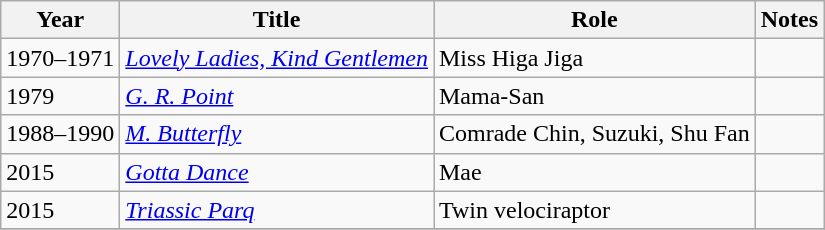<table class="wikitable sortable">
<tr>
<th>Year</th>
<th>Title</th>
<th>Role</th>
<th class="unsortable">Notes</th>
</tr>
<tr>
<td>1970–1971</td>
<td><em><a href='#'>Lovely Ladies, Kind Gentlemen</a></em></td>
<td>Miss Higa Jiga</td>
<td></td>
</tr>
<tr>
<td>1979</td>
<td><em><a href='#'>G. R. Point</a></em></td>
<td>Mama-San</td>
<td></td>
</tr>
<tr>
<td>1988–1990</td>
<td><em><a href='#'>M. Butterfly</a></em></td>
<td>Comrade Chin, Suzuki, Shu Fan</td>
<td></td>
</tr>
<tr>
<td>2015</td>
<td><em><a href='#'>Gotta Dance</a></em></td>
<td>Mae</td>
<td></td>
</tr>
<tr>
<td>2015</td>
<td><em><a href='#'>Triassic Parq</a></em></td>
<td>Twin velociraptor</td>
<td></td>
</tr>
<tr>
</tr>
</table>
